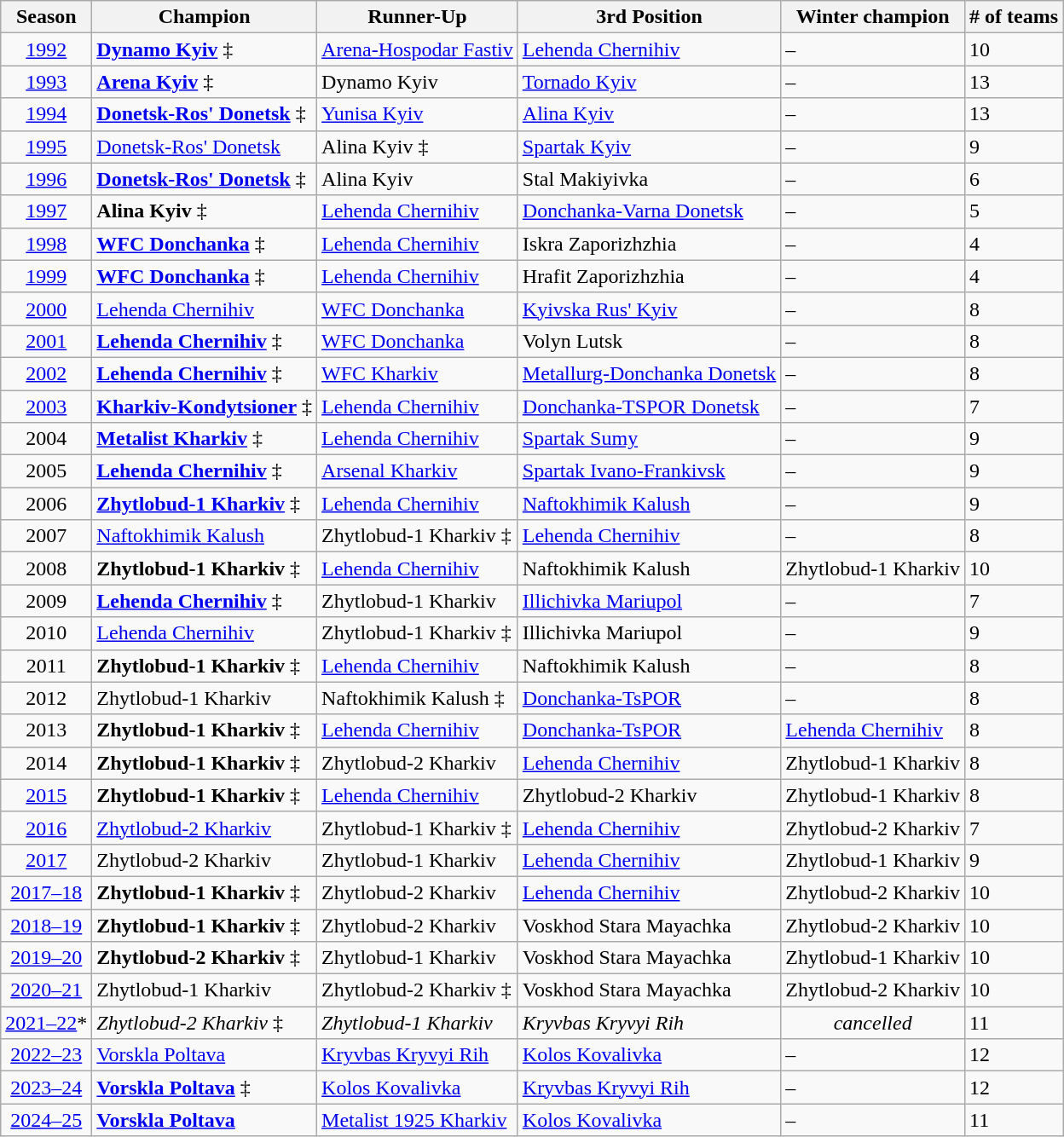<table class="wikitable">
<tr>
<th>Season</th>
<th>Champion</th>
<th>Runner-Up</th>
<th>3rd Position</th>
<th>Winter champion</th>
<th># of teams</th>
</tr>
<tr>
<td align=center><a href='#'>1992</a></td>
<td><strong><a href='#'>Dynamo Kyiv</a></strong>  ‡</td>
<td><a href='#'>Arena-Hospodar Fastiv</a></td>
<td><a href='#'>Lehenda Chernihiv</a></td>
<td>–</td>
<td>10</td>
</tr>
<tr>
<td align=center><a href='#'>1993</a></td>
<td><strong><a href='#'>Arena Kyiv</a></strong>  ‡</td>
<td>Dynamo Kyiv</td>
<td><a href='#'>Tornado Kyiv</a></td>
<td>–</td>
<td>13</td>
</tr>
<tr>
<td align=center><a href='#'>1994</a></td>
<td><strong><a href='#'>Donetsk-Ros' Donetsk</a></strong>  ‡</td>
<td><a href='#'>Yunisa Kyiv</a></td>
<td><a href='#'>Alina Kyiv</a></td>
<td>–</td>
<td>13</td>
</tr>
<tr>
<td align=center><a href='#'>1995</a></td>
<td><a href='#'>Donetsk-Ros' Donetsk</a> </td>
<td>Alina Kyiv ‡</td>
<td><a href='#'>Spartak Kyiv</a></td>
<td>–</td>
<td>9</td>
</tr>
<tr>
<td align=center><a href='#'>1996</a></td>
<td><strong><a href='#'>Donetsk-Ros' Donetsk</a></strong>  ‡</td>
<td>Alina Kyiv</td>
<td>Stal Makiyivka</td>
<td>–</td>
<td>6</td>
</tr>
<tr>
<td align=center><a href='#'>1997</a></td>
<td><strong>Alina Kyiv</strong>  ‡</td>
<td><a href='#'>Lehenda Chernihiv</a></td>
<td><a href='#'>Donchanka-Varna Donetsk</a></td>
<td>–</td>
<td>5</td>
</tr>
<tr>
<td align=center><a href='#'>1998</a></td>
<td><strong><a href='#'>WFC Donchanka</a></strong>  ‡</td>
<td><a href='#'>Lehenda Chernihiv</a></td>
<td>Iskra Zaporizhzhia</td>
<td>–</td>
<td>4</td>
</tr>
<tr>
<td align=center><a href='#'>1999</a></td>
<td><strong><a href='#'>WFC Donchanka</a></strong>  ‡</td>
<td><a href='#'>Lehenda Chernihiv</a></td>
<td>Hrafit Zaporizhzhia</td>
<td>–</td>
<td>4</td>
</tr>
<tr>
<td align=center><a href='#'>2000</a></td>
<td><a href='#'>Lehenda Chernihiv</a> </td>
<td><a href='#'>WFC Donchanka</a></td>
<td><a href='#'>Kyivska Rus' Kyiv</a></td>
<td>–</td>
<td>8</td>
</tr>
<tr>
<td align=center><a href='#'>2001</a></td>
<td><strong><a href='#'>Lehenda Chernihiv</a></strong>  ‡</td>
<td><a href='#'>WFC Donchanka</a></td>
<td>Volyn Lutsk</td>
<td>–</td>
<td>8</td>
</tr>
<tr>
<td align=center><a href='#'>2002</a></td>
<td><strong><a href='#'>Lehenda Chernihiv</a></strong>  ‡</td>
<td><a href='#'>WFC Kharkiv</a></td>
<td><a href='#'>Metallurg-Donchanka Donetsk</a></td>
<td>–</td>
<td>8</td>
</tr>
<tr>
<td align=center><a href='#'>2003</a></td>
<td><strong><a href='#'>Kharkiv-Kondytsioner</a></strong>  ‡</td>
<td><a href='#'>Lehenda Chernihiv</a></td>
<td><a href='#'>Donchanka-TSPOR Donetsk</a></td>
<td>–</td>
<td>7</td>
</tr>
<tr>
<td align=center>2004</td>
<td><strong><a href='#'>Metalist Kharkiv</a></strong>  ‡</td>
<td><a href='#'>Lehenda Chernihiv</a></td>
<td><a href='#'>Spartak Sumy</a></td>
<td>–</td>
<td>9</td>
</tr>
<tr>
<td align=center>2005</td>
<td><strong><a href='#'>Lehenda Chernihiv</a></strong>  ‡</td>
<td><a href='#'>Arsenal Kharkiv</a></td>
<td><a href='#'>Spartak Ivano-Frankivsk</a></td>
<td>–</td>
<td>9</td>
</tr>
<tr>
<td align=center>2006</td>
<td><strong><a href='#'>Zhytlobud-1 Kharkiv</a></strong>  ‡</td>
<td><a href='#'>Lehenda Chernihiv</a></td>
<td><a href='#'>Naftokhimik Kalush</a></td>
<td>–</td>
<td>9</td>
</tr>
<tr>
<td align=center>2007</td>
<td><a href='#'>Naftokhimik Kalush</a> </td>
<td>Zhytlobud-1 Kharkiv ‡</td>
<td><a href='#'>Lehenda Chernihiv</a></td>
<td>–</td>
<td>8</td>
</tr>
<tr>
<td align=center>2008</td>
<td><strong>Zhytlobud-1 Kharkiv</strong>  ‡</td>
<td><a href='#'>Lehenda Chernihiv</a></td>
<td>Naftokhimik Kalush</td>
<td>Zhytlobud-1 Kharkiv </td>
<td>10</td>
</tr>
<tr>
<td align=center>2009</td>
<td><strong><a href='#'>Lehenda Chernihiv</a></strong>  ‡</td>
<td>Zhytlobud-1 Kharkiv</td>
<td><a href='#'>Illichivka Mariupol</a></td>
<td>–</td>
<td>7</td>
</tr>
<tr>
<td align=center>2010</td>
<td><a href='#'>Lehenda Chernihiv</a> </td>
<td>Zhytlobud-1 Kharkiv ‡</td>
<td>Illichivka Mariupol</td>
<td>–</td>
<td>9</td>
</tr>
<tr>
<td align=center>2011</td>
<td><strong>Zhytlobud-1 Kharkiv</strong>  ‡</td>
<td><a href='#'>Lehenda Chernihiv</a></td>
<td>Naftokhimik Kalush</td>
<td>–</td>
<td>8</td>
</tr>
<tr>
<td align=center>2012</td>
<td>Zhytlobud-1 Kharkiv </td>
<td>Naftokhimik Kalush ‡</td>
<td><a href='#'>Donchanka-TsPOR</a></td>
<td>–</td>
<td>8</td>
</tr>
<tr>
<td align=center>2013</td>
<td><strong>Zhytlobud-1 Kharkiv</strong>  ‡</td>
<td><a href='#'>Lehenda Chernihiv</a></td>
<td><a href='#'>Donchanka-TsPOR</a></td>
<td><a href='#'>Lehenda Chernihiv</a> </td>
<td>8</td>
</tr>
<tr>
<td align=center>2014</td>
<td><strong>Zhytlobud-1 Kharkiv</strong>  ‡</td>
<td>Zhytlobud-2 Kharkiv</td>
<td><a href='#'>Lehenda Chernihiv</a></td>
<td>Zhytlobud-1 Kharkiv </td>
<td>8</td>
</tr>
<tr>
<td align=center><a href='#'>2015</a></td>
<td><strong>Zhytlobud-1 Kharkiv</strong>  ‡</td>
<td><a href='#'>Lehenda Chernihiv</a></td>
<td>Zhytlobud-2 Kharkiv</td>
<td>Zhytlobud-1 Kharkiv </td>
<td>8</td>
</tr>
<tr>
<td align=center><a href='#'>2016</a></td>
<td><a href='#'>Zhytlobud-2 Kharkiv</a> </td>
<td>Zhytlobud-1 Kharkiv ‡</td>
<td><a href='#'>Lehenda Chernihiv</a></td>
<td>Zhytlobud-2 Kharkiv </td>
<td>7</td>
</tr>
<tr>
<td align=center><a href='#'>2017</a></td>
<td>Zhytlobud-2 Kharkiv </td>
<td>Zhytlobud-1 Kharkiv</td>
<td><a href='#'>Lehenda Chernihiv</a></td>
<td>Zhytlobud-1 Kharkiv </td>
<td>9</td>
</tr>
<tr>
<td align=center><a href='#'>2017–18</a></td>
<td><strong>Zhytlobud-1 Kharkiv</strong>  ‡</td>
<td>Zhytlobud-2 Kharkiv</td>
<td><a href='#'>Lehenda Chernihiv</a></td>
<td>Zhytlobud-2 Kharkiv </td>
<td>10</td>
</tr>
<tr>
<td align=center><a href='#'>2018–19</a></td>
<td><strong>Zhytlobud-1 Kharkiv</strong>  ‡</td>
<td>Zhytlobud-2 Kharkiv</td>
<td>Voskhod Stara Mayachka</td>
<td>Zhytlobud-2 Kharkiv </td>
<td>10</td>
</tr>
<tr>
<td align=center><a href='#'>2019–20</a></td>
<td><strong>Zhytlobud-2 Kharkiv</strong>  ‡</td>
<td>Zhytlobud-1 Kharkiv</td>
<td>Voskhod Stara Mayachka</td>
<td>Zhytlobud-1 Kharkiv </td>
<td>10</td>
</tr>
<tr>
<td align=center><a href='#'>2020–21</a></td>
<td>Zhytlobud-1 Kharkiv </td>
<td>Zhytlobud-2 Kharkiv ‡</td>
<td>Voskhod Stara Mayachka</td>
<td>Zhytlobud-2 Kharkiv </td>
<td>10</td>
</tr>
<tr>
<td align=center><a href='#'>2021–22</a>*</td>
<td><em>Zhytlobud-2 Kharkiv</em> ‡</td>
<td><em>Zhytlobud-1 Kharkiv</em></td>
<td><em>Kryvbas Kryvyi Rih</em></td>
<td align=center><em>cancelled</em></td>
<td>11</td>
</tr>
<tr>
<td align=center><a href='#'>2022–23</a></td>
<td><a href='#'>Vorskla Poltava</a> </td>
<td><a href='#'>Kryvbas Kryvyi Rih</a></td>
<td><a href='#'>Kolos Kovalivka</a></td>
<td>–</td>
<td>12</td>
</tr>
<tr>
<td align=center><a href='#'>2023–24</a></td>
<td><strong><a href='#'>Vorskla Poltava</a></strong>  ‡</td>
<td><a href='#'>Kolos Kovalivka</a></td>
<td><a href='#'>Kryvbas Kryvyi Rih</a></td>
<td>–</td>
<td>12</td>
</tr>
<tr>
<td align=center><a href='#'>2024–25</a></td>
<td><strong><a href='#'>Vorskla Poltava</a></strong> </td>
<td><a href='#'>Metalist 1925 Kharkiv</a></td>
<td><a href='#'>Kolos Kovalivka</a></td>
<td>–</td>
<td>11</td>
</tr>
</table>
